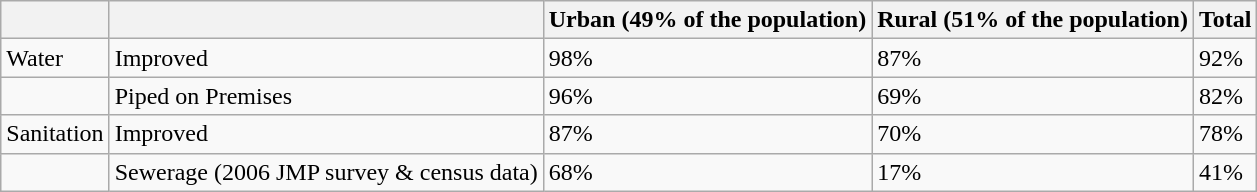<table class="wikitable">
<tr>
<th></th>
<th></th>
<th>Urban (49% of the population)</th>
<th>Rural (51% of the population)</th>
<th>Total</th>
</tr>
<tr>
<td>Water</td>
<td>Improved</td>
<td>98%</td>
<td>87%</td>
<td>92%</td>
</tr>
<tr>
<td></td>
<td>Piped on Premises</td>
<td>96%</td>
<td>69%</td>
<td>82%</td>
</tr>
<tr>
<td>Sanitation</td>
<td>Improved</td>
<td>87%</td>
<td>70%</td>
<td>78%</td>
</tr>
<tr>
<td></td>
<td>Sewerage (2006 JMP survey & census data)</td>
<td>68%</td>
<td>17%</td>
<td>41%</td>
</tr>
</table>
